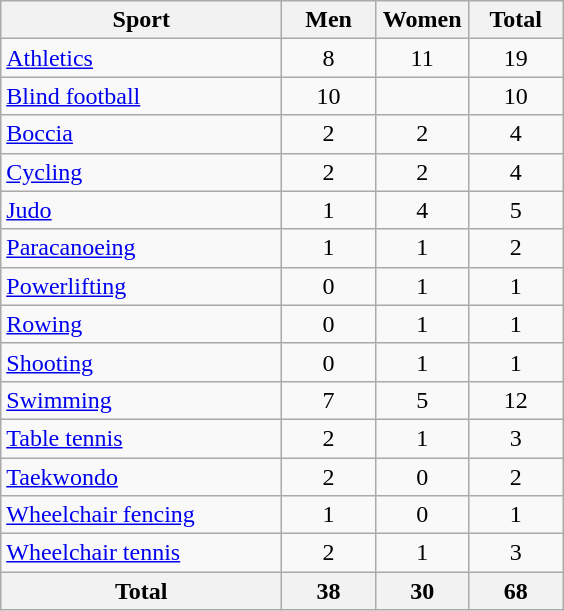<table class="wikitable sortable" style="text-align:center;">
<tr>
<th width=180>Sport</th>
<th width=55>Men</th>
<th width=55>Women</th>
<th width=55>Total</th>
</tr>
<tr>
<td align=left><a href='#'>Athletics</a></td>
<td>8</td>
<td>11</td>
<td>19</td>
</tr>
<tr>
<td align=left><a href='#'>Blind football</a></td>
<td>10</td>
<td></td>
<td>10</td>
</tr>
<tr>
<td align=left><a href='#'>Boccia</a></td>
<td>2</td>
<td>2</td>
<td>4</td>
</tr>
<tr>
<td align=left><a href='#'>Cycling</a></td>
<td>2</td>
<td>2</td>
<td>4</td>
</tr>
<tr>
<td align=left><a href='#'>Judo</a></td>
<td>1</td>
<td>4</td>
<td>5</td>
</tr>
<tr>
<td align=left><a href='#'>Paracanoeing</a></td>
<td>1</td>
<td>1</td>
<td>2</td>
</tr>
<tr>
<td align=left><a href='#'>Powerlifting</a></td>
<td>0</td>
<td>1</td>
<td>1</td>
</tr>
<tr>
<td align=left><a href='#'>Rowing</a></td>
<td>0</td>
<td>1</td>
<td>1</td>
</tr>
<tr>
<td align=left><a href='#'>Shooting</a></td>
<td>0</td>
<td>1</td>
<td>1</td>
</tr>
<tr>
<td align=left><a href='#'>Swimming</a></td>
<td>7</td>
<td>5</td>
<td>12</td>
</tr>
<tr>
<td align=left><a href='#'>Table tennis</a></td>
<td>2</td>
<td>1</td>
<td>3</td>
</tr>
<tr>
<td align=left><a href='#'>Taekwondo</a></td>
<td>2</td>
<td>0</td>
<td>2</td>
</tr>
<tr>
<td align=left><a href='#'>Wheelchair fencing</a></td>
<td>1</td>
<td>0</td>
<td>1</td>
</tr>
<tr>
<td align=left><a href='#'>Wheelchair tennis</a></td>
<td>2</td>
<td>1</td>
<td>3</td>
</tr>
<tr>
<th>Total</th>
<th>38</th>
<th>30</th>
<th>68</th>
</tr>
</table>
